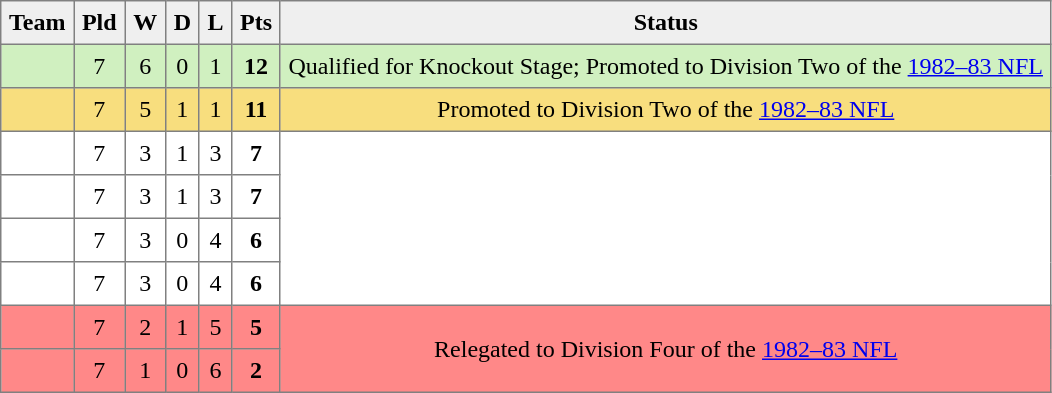<table style=border-collapse:collapse border=1 cellspacing=0 cellpadding=5>
<tr align=center bgcolor=#efefef>
<th>Team</th>
<th>Pld</th>
<th>W</th>
<th>D</th>
<th>L</th>
<th>Pts</th>
<th>Status</th>
</tr>
<tr align=center style="background:#D0F0C0;">
<td style="text-align:left;"> </td>
<td>7</td>
<td>6</td>
<td>0</td>
<td>1</td>
<td><strong>12</strong></td>
<td rowspan=1>Qualified for Knockout Stage; Promoted to Division Two of the <a href='#'>1982–83 NFL</a></td>
</tr>
<tr align=center style="background:#F8DE7E;">
<td style="text-align:left;"> </td>
<td>7</td>
<td>5</td>
<td>1</td>
<td>1</td>
<td><strong>11</strong></td>
<td rowspan=1>Promoted to Division Two of the <a href='#'>1982–83 NFL</a></td>
</tr>
<tr align=center style="background:#FFFFFF;">
<td style="text-align:left;"> </td>
<td>7</td>
<td>3</td>
<td>1</td>
<td>3</td>
<td><strong>7</strong></td>
<td rowspan=4></td>
</tr>
<tr align=center style="background:#FFFFFF;">
<td style="text-align:left;"> </td>
<td>7</td>
<td>3</td>
<td>1</td>
<td>3</td>
<td><strong>7</strong></td>
</tr>
<tr align=center style="background:#FFFFFF;">
<td style="text-align:left;"> </td>
<td>7</td>
<td>3</td>
<td>0</td>
<td>4</td>
<td><strong>6</strong></td>
</tr>
<tr align=center style="background:#FFFFFF;">
<td style="text-align:left;"> </td>
<td>7</td>
<td>3</td>
<td>0</td>
<td>4</td>
<td><strong>6</strong></td>
</tr>
<tr align=center style="background:#FF8888;">
<td style="text-align:left;"> </td>
<td>7</td>
<td>2</td>
<td>1</td>
<td>5</td>
<td><strong>5</strong></td>
<td rowspan=2>Relegated to Division Four of the <a href='#'>1982–83 NFL</a></td>
</tr>
<tr align=center style="background:#FF8888;">
<td style="text-align:left;"> </td>
<td>7</td>
<td>1</td>
<td>0</td>
<td>6</td>
<td><strong>2</strong></td>
</tr>
</table>
